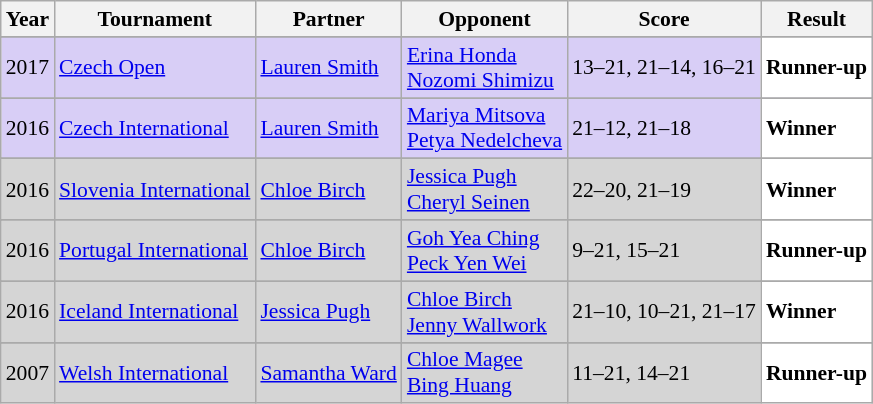<table class="sortable wikitable" style="font-size: 90%;">
<tr>
<th>Year</th>
<th>Tournament</th>
<th>Partner</th>
<th>Opponent</th>
<th>Score</th>
<th>Result</th>
</tr>
<tr>
</tr>
<tr style="background:#D8CEF6">
<td align="center">2017</td>
<td align="left"><a href='#'>Czech Open</a></td>
<td align="left"> <a href='#'>Lauren Smith</a></td>
<td align="left"> <a href='#'>Erina Honda</a> <br>  <a href='#'>Nozomi Shimizu</a></td>
<td align="left">13–21, 21–14, 16–21</td>
<td style="text-align:left; background:white"> <strong>Runner-up</strong></td>
</tr>
<tr>
</tr>
<tr style="background:#D8CEF6">
<td align="center">2016</td>
<td align="left"><a href='#'>Czech International</a></td>
<td align="left"> <a href='#'>Lauren Smith</a></td>
<td align="left"> <a href='#'>Mariya Mitsova</a> <br>  <a href='#'>Petya Nedelcheva</a></td>
<td align="left">21–12, 21–18</td>
<td style="text-align:left; background:white"> <strong>Winner</strong></td>
</tr>
<tr>
</tr>
<tr style="background:#D5D5D5">
<td align="center">2016</td>
<td align="left"><a href='#'>Slovenia International</a></td>
<td align="left"> <a href='#'>Chloe Birch</a></td>
<td align="left"> <a href='#'>Jessica Pugh</a> <br>  <a href='#'>Cheryl Seinen</a></td>
<td align="left">22–20, 21–19</td>
<td style="text-align:left; background:white"> <strong>Winner</strong></td>
</tr>
<tr>
</tr>
<tr style="background:#D5D5D5">
<td align="center">2016</td>
<td align="left"><a href='#'>Portugal International</a></td>
<td align="left"> <a href='#'>Chloe Birch</a></td>
<td align="left"> <a href='#'>Goh Yea Ching</a> <br>  <a href='#'>Peck Yen Wei</a></td>
<td align="left">9–21, 15–21</td>
<td style="text-align:left; background:white"> <strong>Runner-up</strong></td>
</tr>
<tr>
</tr>
<tr style="background:#D5D5D5">
<td align="center">2016</td>
<td align="left"><a href='#'>Iceland International</a></td>
<td align="left"> <a href='#'>Jessica Pugh</a></td>
<td align="left"> <a href='#'>Chloe Birch</a> <br>  <a href='#'>Jenny Wallwork</a></td>
<td align="left">21–10, 10–21, 21–17</td>
<td style="text-align:left; background:white"> <strong>Winner</strong></td>
</tr>
<tr>
</tr>
<tr style="background:#D5D5D5">
<td align="center">2007</td>
<td align="left"><a href='#'>Welsh International</a></td>
<td align="left"> <a href='#'>Samantha Ward</a></td>
<td align="left"> <a href='#'>Chloe Magee</a> <br>  <a href='#'>Bing Huang</a></td>
<td align="left">11–21, 14–21</td>
<td style="text-align:left; background:white"> <strong>Runner-up</strong></td>
</tr>
</table>
